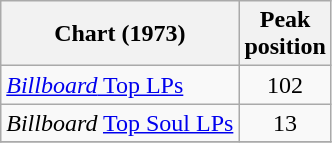<table class="wikitable">
<tr>
<th>Chart (1973)</th>
<th>Peak<br>position</th>
</tr>
<tr>
<td><a href='#'><em>Billboard</em> Top LPs</a></td>
<td align=center>102</td>
</tr>
<tr>
<td><em>Billboard</em> <a href='#'>Top Soul LPs</a></td>
<td align=center>13</td>
</tr>
<tr>
</tr>
</table>
